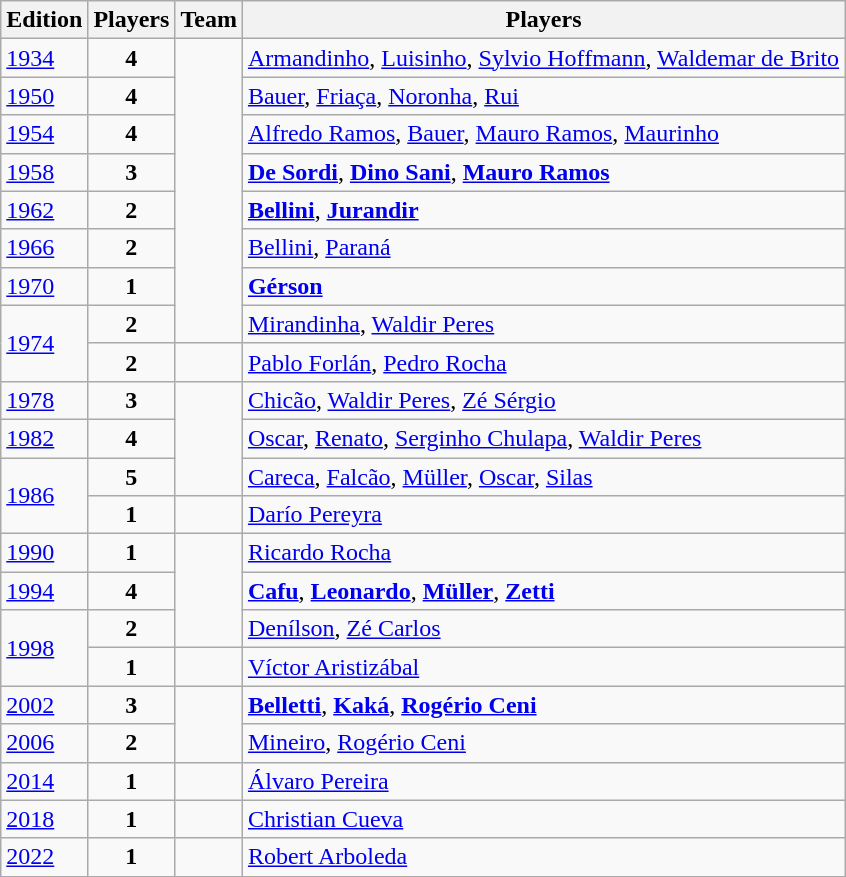<table class=wikitable>
<tr>
<th>Edition</th>
<th>Players</th>
<th>Team</th>
<th>Players</th>
</tr>
<tr>
<td><a href='#'>1934</a></td>
<td align=center><strong>4</strong></td>
<td rowspan=8></td>
<td><a href='#'>Armandinho</a>, <a href='#'>Luisinho</a>, <a href='#'>Sylvio Hoffmann</a>, <a href='#'>Waldemar de Brito</a></td>
</tr>
<tr>
<td><a href='#'>1950</a></td>
<td align=center><strong>4</strong></td>
<td><a href='#'>Bauer</a>, <a href='#'>Friaça</a>, <a href='#'>Noronha</a>, <a href='#'>Rui</a></td>
</tr>
<tr>
<td><a href='#'>1954</a></td>
<td align=center><strong>4</strong></td>
<td><a href='#'>Alfredo Ramos</a>, <a href='#'>Bauer</a>, <a href='#'>Mauro Ramos</a>, <a href='#'>Maurinho</a></td>
</tr>
<tr>
<td><a href='#'>1958</a></td>
<td align=center><strong>3</strong></td>
<td><strong><a href='#'>De Sordi</a></strong>, <strong><a href='#'>Dino Sani</a></strong>, <strong><a href='#'>Mauro Ramos</a></strong></td>
</tr>
<tr>
<td><a href='#'>1962</a></td>
<td align=center><strong>2</strong></td>
<td><strong><a href='#'>Bellini</a></strong>, <strong><a href='#'>Jurandir</a></strong></td>
</tr>
<tr>
<td><a href='#'>1966</a></td>
<td align=center><strong>2</strong></td>
<td><a href='#'>Bellini</a>, <a href='#'>Paraná</a></td>
</tr>
<tr>
<td><a href='#'>1970</a></td>
<td align=center><strong>1</strong></td>
<td><strong><a href='#'>Gérson</a></strong></td>
</tr>
<tr>
<td rowspan=2><a href='#'>1974</a></td>
<td align=center><strong>2</strong></td>
<td><a href='#'>Mirandinha</a>, <a href='#'>Waldir Peres</a></td>
</tr>
<tr>
<td align=center><strong>2</strong></td>
<td></td>
<td><a href='#'>Pablo Forlán</a>, <a href='#'>Pedro Rocha</a></td>
</tr>
<tr>
<td><a href='#'>1978</a></td>
<td align=center><strong>3</strong></td>
<td rowspan=3></td>
<td><a href='#'>Chicão</a>, <a href='#'>Waldir Peres</a>, <a href='#'>Zé Sérgio</a></td>
</tr>
<tr>
<td><a href='#'>1982</a></td>
<td align=center><strong>4</strong></td>
<td><a href='#'>Oscar</a>, <a href='#'>Renato</a>, <a href='#'>Serginho Chulapa</a>, <a href='#'>Waldir Peres</a></td>
</tr>
<tr>
<td rowspan=2><a href='#'>1986</a></td>
<td align=center><strong>5</strong></td>
<td><a href='#'>Careca</a>, <a href='#'>Falcão</a>, <a href='#'>Müller</a>, <a href='#'>Oscar</a>, <a href='#'>Silas</a></td>
</tr>
<tr>
<td align=center><strong>1</strong></td>
<td></td>
<td><a href='#'>Darío Pereyra</a></td>
</tr>
<tr>
<td><a href='#'>1990</a></td>
<td align=center><strong>1</strong></td>
<td rowspan=3></td>
<td><a href='#'>Ricardo Rocha</a></td>
</tr>
<tr>
<td><a href='#'>1994</a></td>
<td align=center><strong>4</strong></td>
<td><strong><a href='#'>Cafu</a></strong>, <strong><a href='#'>Leonardo</a></strong>,  <strong><a href='#'>Müller</a></strong>, <strong><a href='#'>Zetti</a></strong></td>
</tr>
<tr>
<td rowspan=2><a href='#'>1998</a></td>
<td align=center><strong>2</strong></td>
<td><a href='#'>Denílson</a>, <a href='#'>Zé Carlos</a></td>
</tr>
<tr>
<td align=center><strong>1</strong></td>
<td></td>
<td><a href='#'>Víctor Aristizábal</a></td>
</tr>
<tr>
<td><a href='#'>2002</a></td>
<td align=center><strong>3</strong></td>
<td rowspan=2></td>
<td><strong><a href='#'>Belletti</a></strong>, <strong><a href='#'>Kaká</a></strong>, <strong><a href='#'>Rogério Ceni</a></strong></td>
</tr>
<tr>
<td><a href='#'>2006</a></td>
<td align=center><strong>2</strong></td>
<td><a href='#'>Mineiro</a>, <a href='#'>Rogério Ceni</a></td>
</tr>
<tr>
<td><a href='#'>2014</a></td>
<td align=center><strong>1</strong></td>
<td></td>
<td><a href='#'>Álvaro Pereira</a></td>
</tr>
<tr>
<td><a href='#'>2018</a></td>
<td align=center><strong>1</strong></td>
<td></td>
<td><a href='#'>Christian Cueva</a></td>
</tr>
<tr>
<td><a href='#'>2022</a></td>
<td align=center><strong>1</strong></td>
<td></td>
<td><a href='#'>Robert Arboleda</a></td>
</tr>
</table>
